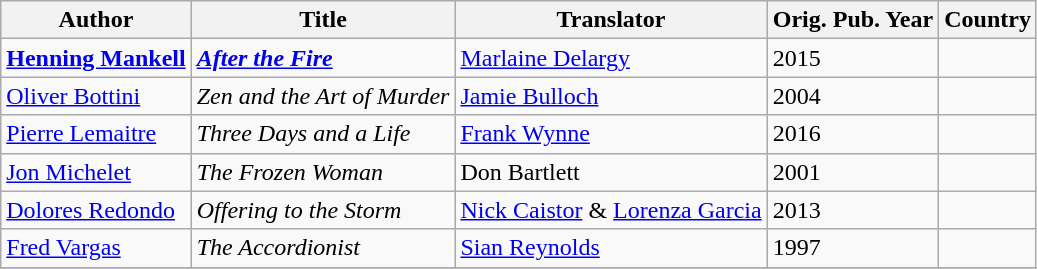<table class="wikitable">
<tr>
<th>Author</th>
<th>Title</th>
<th>Translator</th>
<th>Orig. Pub. Year</th>
<th>Country</th>
</tr>
<tr>
<td><strong><a href='#'>Henning Mankell</a></strong></td>
<td><strong><em><a href='#'>After the Fire</a></em></strong></td>
<td><a href='#'>Marlaine Delargy</a></td>
<td>2015</td>
<td></td>
</tr>
<tr>
<td><a href='#'>Oliver Bottini</a></td>
<td><em>Zen and the Art of Murder</em></td>
<td><a href='#'>Jamie Bulloch</a></td>
<td>2004</td>
<td></td>
</tr>
<tr>
<td><a href='#'>Pierre Lemaitre</a></td>
<td><em>Three Days and a Life</em></td>
<td><a href='#'>Frank Wynne</a></td>
<td>2016</td>
<td></td>
</tr>
<tr>
<td><a href='#'>Jon Michelet</a></td>
<td><em>The Frozen Woman</em></td>
<td>Don Bartlett</td>
<td>2001</td>
<td></td>
</tr>
<tr>
<td><a href='#'>Dolores Redondo</a></td>
<td><em>Offering to the Storm</em></td>
<td><a href='#'>Nick Caistor</a> & <a href='#'>Lorenza Garcia</a></td>
<td>2013</td>
<td></td>
</tr>
<tr>
<td><a href='#'>Fred Vargas</a></td>
<td><em>The Accordionist</em></td>
<td><a href='#'>Sian Reynolds</a></td>
<td>1997</td>
<td></td>
</tr>
<tr>
</tr>
</table>
